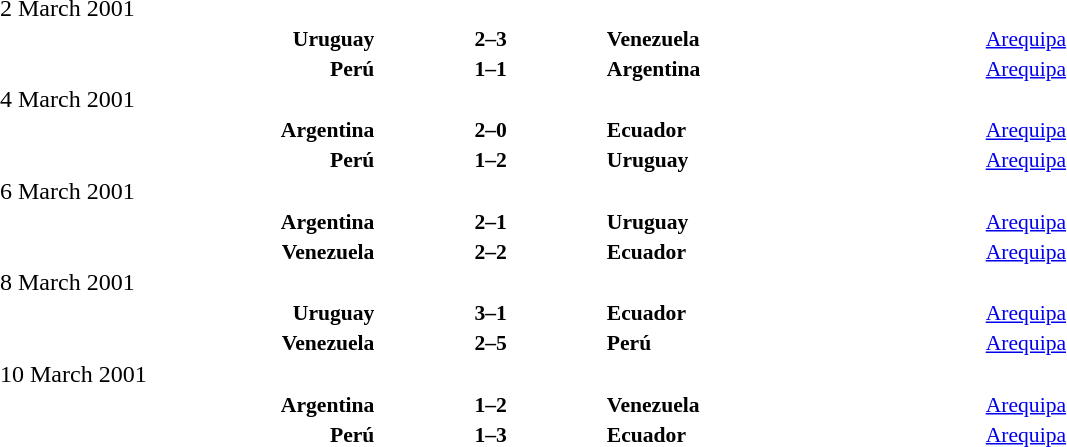<table width=100% cellspacing=1>
<tr>
<th width=20%></th>
<th width=12%></th>
<th width=20%></th>
<th width=33%></th>
</tr>
<tr>
<td>2 March 2001</td>
</tr>
<tr style=font-size:90%>
<td align=right><strong>Uruguay</strong></td>
<td align=center><strong>2–3</strong></td>
<td><strong>Venezuela</strong></td>
<td><a href='#'>Arequipa</a></td>
<td></td>
</tr>
<tr style=font-size:90%>
<td align=right><strong>Perú</strong></td>
<td align=center><strong>1–1</strong></td>
<td><strong>Argentina</strong></td>
<td><a href='#'>Arequipa</a></td>
<td></td>
</tr>
<tr>
<td>4 March 2001</td>
</tr>
<tr style=font-size:90%>
<td align=right><strong>Argentina</strong></td>
<td align=center><strong>2–0</strong></td>
<td><strong>Ecuador</strong></td>
<td><a href='#'>Arequipa</a></td>
<td></td>
</tr>
<tr style=font-size:90%>
<td align=right><strong>Perú</strong></td>
<td align=center><strong>1–2</strong></td>
<td><strong>Uruguay</strong></td>
<td><a href='#'>Arequipa</a></td>
<td></td>
</tr>
<tr>
<td>6 March 2001</td>
</tr>
<tr style=font-size:90%>
<td align=right><strong>Argentina</strong></td>
<td align=center><strong>2–1</strong></td>
<td><strong>Uruguay</strong></td>
<td><a href='#'>Arequipa</a></td>
<td></td>
</tr>
<tr style=font-size:90%>
<td align=right><strong>Venezuela</strong></td>
<td align=center><strong>2–2</strong></td>
<td><strong>Ecuador</strong></td>
<td><a href='#'>Arequipa</a></td>
<td></td>
</tr>
<tr>
<td>8 March 2001</td>
</tr>
<tr style=font-size:90%>
<td align=right><strong>Uruguay</strong></td>
<td align=center><strong>3–1</strong></td>
<td><strong>Ecuador</strong></td>
<td><a href='#'>Arequipa</a></td>
<td></td>
</tr>
<tr style=font-size:90%>
<td align=right><strong>Venezuela</strong></td>
<td align=center><strong>2–5</strong></td>
<td><strong>Perú</strong></td>
<td><a href='#'>Arequipa</a></td>
<td></td>
</tr>
<tr>
<td>10 March 2001</td>
</tr>
<tr style=font-size:90%>
<td align=right><strong>Argentina</strong></td>
<td align=center><strong>1–2</strong></td>
<td><strong>Venezuela</strong></td>
<td><a href='#'>Arequipa</a></td>
<td></td>
</tr>
<tr style=font-size:90%>
<td align=right><strong>Perú</strong></td>
<td align=center><strong>1–3</strong></td>
<td><strong>Ecuador</strong></td>
<td><a href='#'>Arequipa</a></td>
<td></td>
</tr>
</table>
